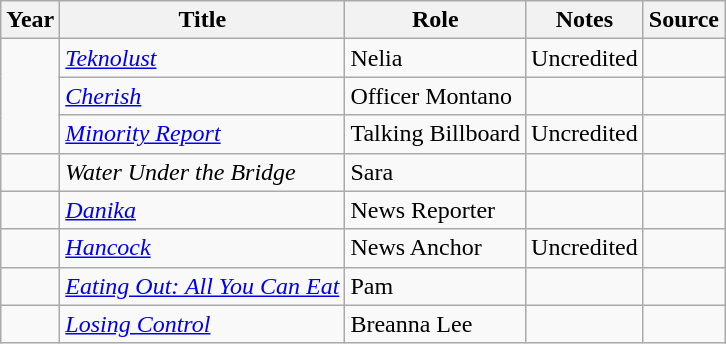<table class="wikitable sortable plainrowheaders">
<tr>
<th scope="col">Year</th>
<th scope="col">Title</th>
<th scope="col">Role</th>
<th class="unsortable" scope="col">Notes</th>
<th class="unsortable" scope="col">Source</th>
</tr>
<tr>
<td rowspan="3"></td>
<td><em><a href='#'>Teknolust</a></em></td>
<td>Nelia</td>
<td>Uncredited</td>
<td></td>
</tr>
<tr>
<td><em><a href='#'>Cherish</a></em></td>
<td>Officer Montano</td>
<td></td>
<td></td>
</tr>
<tr>
<td><em><a href='#'>Minority Report</a></em></td>
<td>Talking Billboard</td>
<td>Uncredited</td>
<td></td>
</tr>
<tr>
<td></td>
<td><em>Water Under the Bridge</em></td>
<td>Sara</td>
<td></td>
<td></td>
</tr>
<tr>
<td></td>
<td><em><a href='#'>Danika</a></em></td>
<td>News Reporter</td>
<td></td>
<td></td>
</tr>
<tr>
<td></td>
<td><em><a href='#'>Hancock</a></em></td>
<td>News Anchor</td>
<td>Uncredited</td>
<td></td>
</tr>
<tr>
<td></td>
<td><em><a href='#'>Eating Out: All You Can Eat</a></em></td>
<td>Pam</td>
<td></td>
<td></td>
</tr>
<tr>
<td></td>
<td><em><a href='#'>Losing Control</a></em></td>
<td>Breanna Lee</td>
<td></td>
<td></td>
</tr>
</table>
